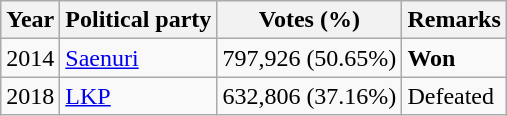<table class="wikitable">
<tr>
<th>Year</th>
<th>Political party</th>
<th>Votes (%)</th>
<th>Remarks</th>
</tr>
<tr>
<td>2014</td>
<td><a href='#'>Saenuri</a></td>
<td>797,926 (50.65%)</td>
<td><strong>Won</strong></td>
</tr>
<tr>
<td>2018</td>
<td><a href='#'>LKP</a></td>
<td>632,806 (37.16%)</td>
<td>Defeated</td>
</tr>
</table>
